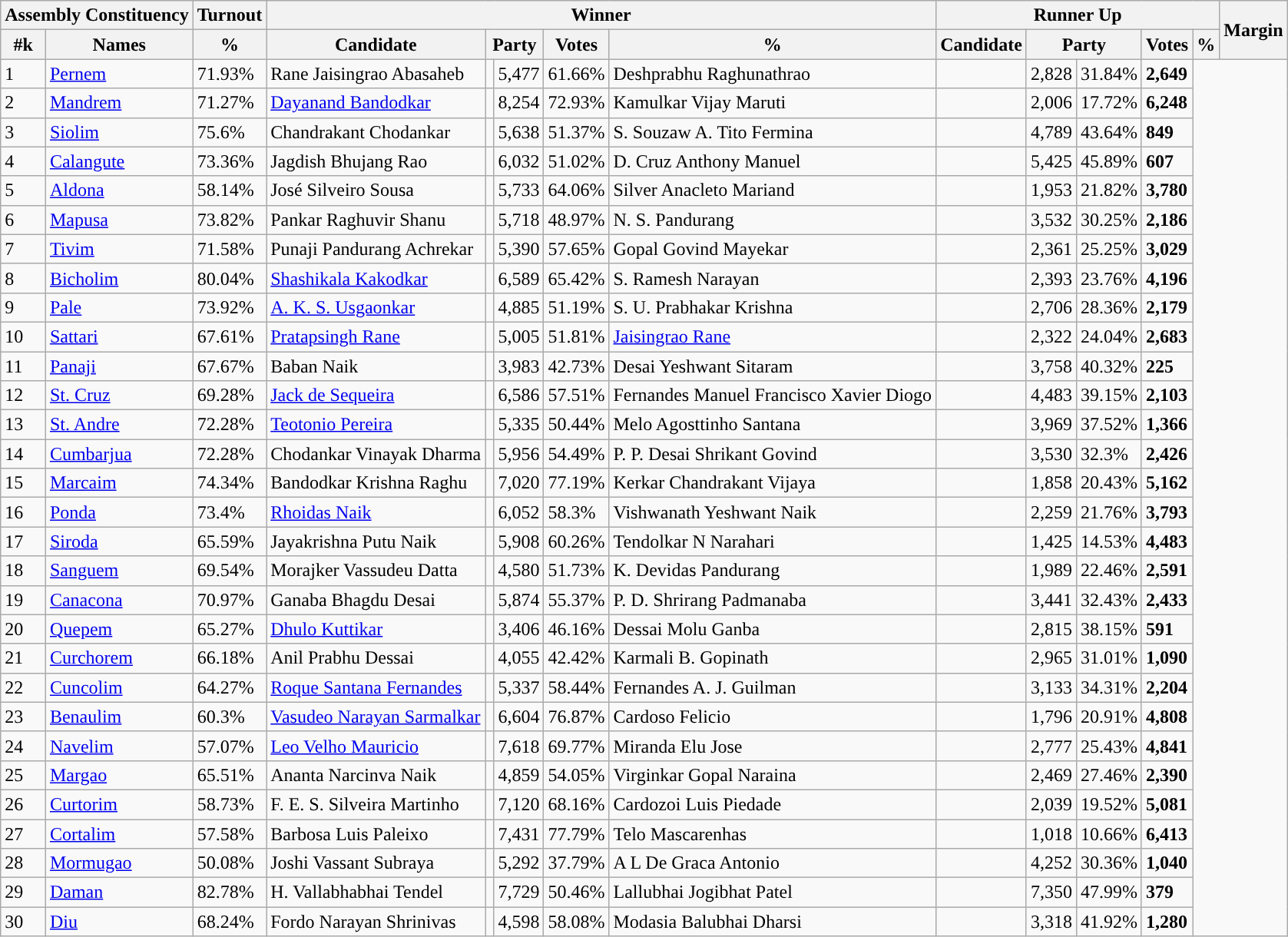<table class="wikitable sortable">
<tr>
<th colspan="2">Assembly Constituency</th>
<th>Turnout</th>
<th colspan="5">Winner</th>
<th colspan="5">Runner Up</th>
<th rowspan="2" data-sort-type=number>Margin</th>
</tr>
<tr>
<th>#k</th>
<th>Names</th>
<th>%</th>
<th>Candidate</th>
<th colspan="2">Party</th>
<th data-sort-type=number>Votes</th>
<th>%</th>
<th>Candidate</th>
<th colspan="2">Party</th>
<th data-sort-type=number>Votes</th>
<th>%</th>
</tr>
<tr>
<td>1</td>
<td><a href='#'>Pernem</a></td>
<td>71.93%</td>
<td>Rane Jaisingrao Abasaheb</td>
<td></td>
<td>5,477</td>
<td>61.66%</td>
<td>Deshprabhu Raghunathrao</td>
<td></td>
<td>2,828</td>
<td>31.84%</td>
<td style="background:"><span><strong>2,649</strong></span></td>
</tr>
<tr>
<td>2</td>
<td><a href='#'>Mandrem</a></td>
<td>71.27%</td>
<td><a href='#'>Dayanand Bandodkar</a></td>
<td></td>
<td>8,254</td>
<td>72.93%</td>
<td>Kamulkar Vijay Maruti</td>
<td></td>
<td>2,006</td>
<td>17.72%</td>
<td style="background:"><span><strong>6,248</strong></span></td>
</tr>
<tr>
<td>3</td>
<td><a href='#'>Siolim</a></td>
<td>75.6%</td>
<td>Chandrakant Chodankar</td>
<td></td>
<td>5,638</td>
<td>51.37%</td>
<td>S. Souzaw A. Tito Fermina</td>
<td></td>
<td>4,789</td>
<td>43.64%</td>
<td style="background:"><span><strong>849</strong></span></td>
</tr>
<tr>
<td>4</td>
<td><a href='#'>Calangute</a></td>
<td>73.36%</td>
<td>Jagdish Bhujang Rao</td>
<td></td>
<td>6,032</td>
<td>51.02%</td>
<td>D. Cruz Anthony Manuel</td>
<td></td>
<td>5,425</td>
<td>45.89%</td>
<td style="background:"><span><strong>607</strong></span></td>
</tr>
<tr>
<td>5</td>
<td><a href='#'>Aldona</a></td>
<td>58.14%</td>
<td>José Silveiro Sousa</td>
<td></td>
<td>5,733</td>
<td>64.06%</td>
<td>Silver Anacleto Mariand</td>
<td></td>
<td>1,953</td>
<td>21.82%</td>
<td style="background:"><span><strong>3,780</strong></span></td>
</tr>
<tr>
<td>6</td>
<td><a href='#'>Mapusa</a></td>
<td>73.82%</td>
<td>Pankar Raghuvir Shanu</td>
<td></td>
<td>5,718</td>
<td>48.97%</td>
<td>N. S. Pandurang</td>
<td></td>
<td>3,532</td>
<td>30.25%</td>
<td style="background:"><span><strong>2,186</strong></span></td>
</tr>
<tr>
<td>7</td>
<td><a href='#'>Tivim</a></td>
<td>71.58%</td>
<td>Punaji Pandurang Achrekar</td>
<td></td>
<td>5,390</td>
<td>57.65%</td>
<td>Gopal Govind Mayekar</td>
<td></td>
<td>2,361</td>
<td>25.25%</td>
<td style="background:"><span><strong>3,029</strong></span></td>
</tr>
<tr>
<td>8</td>
<td><a href='#'>Bicholim</a></td>
<td>80.04%</td>
<td><a href='#'>Shashikala Kakodkar</a></td>
<td></td>
<td>6,589</td>
<td>65.42%</td>
<td>S. Ramesh Narayan</td>
<td></td>
<td>2,393</td>
<td>23.76%</td>
<td style="background:"><span><strong>4,196</strong></span></td>
</tr>
<tr>
<td>9</td>
<td><a href='#'>Pale</a></td>
<td>73.92%</td>
<td><a href='#'>A. K. S. Usgaonkar</a></td>
<td></td>
<td>4,885</td>
<td>51.19%</td>
<td>S. U. Prabhakar Krishna</td>
<td></td>
<td>2,706</td>
<td>28.36%</td>
<td style="background:"><span><strong>2,179</strong></span></td>
</tr>
<tr>
<td>10</td>
<td><a href='#'>Sattari</a></td>
<td>67.61%</td>
<td><a href='#'>Pratapsingh Rane</a></td>
<td></td>
<td>5,005</td>
<td>51.81%</td>
<td><a href='#'>Jaisingrao Rane</a></td>
<td></td>
<td>2,322</td>
<td>24.04%</td>
<td style="background:"><span><strong>2,683</strong></span></td>
</tr>
<tr>
<td>11</td>
<td><a href='#'>Panaji</a></td>
<td>67.67%</td>
<td>Baban Naik</td>
<td></td>
<td>3,983</td>
<td>42.73%</td>
<td>Desai Yeshwant Sitaram</td>
<td></td>
<td>3,758</td>
<td>40.32%</td>
<td style="background:"><span><strong>225</strong></span></td>
</tr>
<tr>
<td>12</td>
<td><a href='#'>St. Cruz</a></td>
<td>69.28%</td>
<td><a href='#'>Jack de Sequeira</a></td>
<td></td>
<td>6,586</td>
<td>57.51%</td>
<td>Fernandes Manuel Francisco Xavier Diogo</td>
<td></td>
<td>4,483</td>
<td>39.15%</td>
<td style="background:"><span><strong>2,103</strong></span></td>
</tr>
<tr>
<td>13</td>
<td><a href='#'>St. Andre</a></td>
<td>72.28%</td>
<td><a href='#'>Teotonio Pereira</a></td>
<td></td>
<td>5,335</td>
<td>50.44%</td>
<td>Melo Agosttinho Santana</td>
<td></td>
<td>3,969</td>
<td>37.52%</td>
<td style="background:"><span><strong>1,366</strong></span></td>
</tr>
<tr>
<td>14</td>
<td><a href='#'>Cumbarjua</a></td>
<td>72.28%</td>
<td>Chodankar Vinayak Dharma</td>
<td></td>
<td>5,956</td>
<td>54.49%</td>
<td>P. P. Desai Shrikant Govind</td>
<td></td>
<td>3,530</td>
<td>32.3%</td>
<td style="background:"><span><strong>2,426</strong></span></td>
</tr>
<tr>
<td>15</td>
<td><a href='#'>Marcaim</a></td>
<td>74.34%</td>
<td>Bandodkar Krishna Raghu</td>
<td></td>
<td>7,020</td>
<td>77.19%</td>
<td>Kerkar Chandrakant Vijaya</td>
<td></td>
<td>1,858</td>
<td>20.43%</td>
<td style="background:"><span><strong>5,162</strong></span></td>
</tr>
<tr>
<td>16</td>
<td><a href='#'>Ponda</a></td>
<td>73.4%</td>
<td><a href='#'>Rhoidas Naik</a></td>
<td></td>
<td>6,052</td>
<td>58.3%</td>
<td>Vishwanath Yeshwant Naik</td>
<td></td>
<td>2,259</td>
<td>21.76%</td>
<td style="background:"><span><strong>3,793</strong></span></td>
</tr>
<tr>
<td>17</td>
<td><a href='#'>Siroda</a></td>
<td>65.59%</td>
<td>Jayakrishna Putu Naik</td>
<td></td>
<td>5,908</td>
<td>60.26%</td>
<td>Tendolkar N Narahari</td>
<td></td>
<td>1,425</td>
<td>14.53%</td>
<td style="background:"><span><strong>4,483</strong></span></td>
</tr>
<tr>
<td>18</td>
<td><a href='#'>Sanguem</a></td>
<td>69.54%</td>
<td>Morajker Vassudeu Datta</td>
<td></td>
<td>4,580</td>
<td>51.73%</td>
<td>K. Devidas Pandurang</td>
<td></td>
<td>1,989</td>
<td>22.46%</td>
<td style="background:"><span><strong>2,591</strong></span></td>
</tr>
<tr>
<td>19</td>
<td><a href='#'>Canacona</a></td>
<td>70.97%</td>
<td>Ganaba Bhagdu Desai</td>
<td></td>
<td>5,874</td>
<td>55.37%</td>
<td>P. D. Shrirang Padmanaba</td>
<td></td>
<td>3,441</td>
<td>32.43%</td>
<td style="background:"><span><strong>2,433</strong></span></td>
</tr>
<tr>
<td>20</td>
<td><a href='#'>Quepem</a></td>
<td>65.27%</td>
<td><a href='#'>Dhulo Kuttikar</a></td>
<td></td>
<td>3,406</td>
<td>46.16%</td>
<td>Dessai Molu Ganba</td>
<td></td>
<td>2,815</td>
<td>38.15%</td>
<td style="background:"><span><strong>591</strong></span></td>
</tr>
<tr>
<td>21</td>
<td><a href='#'>Curchorem</a></td>
<td>66.18%</td>
<td>Anil Prabhu Dessai</td>
<td></td>
<td>4,055</td>
<td>42.42%</td>
<td>Karmali B. Gopinath</td>
<td></td>
<td>2,965</td>
<td>31.01%</td>
<td style="background:"><span><strong>1,090</strong></span></td>
</tr>
<tr>
<td>22</td>
<td><a href='#'>Cuncolim</a></td>
<td>64.27%</td>
<td><a href='#'>Roque Santana Fernandes</a></td>
<td></td>
<td>5,337</td>
<td>58.44%</td>
<td>Fernandes A. J. Guilman</td>
<td></td>
<td>3,133</td>
<td>34.31%</td>
<td style="background:"><span><strong>2,204</strong></span></td>
</tr>
<tr>
<td>23</td>
<td><a href='#'>Benaulim</a></td>
<td>60.3%</td>
<td><a href='#'>Vasudeo Narayan Sarmalkar</a></td>
<td></td>
<td>6,604</td>
<td>76.87%</td>
<td>Cardoso Felicio</td>
<td></td>
<td>1,796</td>
<td>20.91%</td>
<td style="background:"><span><strong>4,808</strong></span></td>
</tr>
<tr>
<td>24</td>
<td><a href='#'>Navelim</a></td>
<td>57.07%</td>
<td><a href='#'>Leo Velho Mauricio</a></td>
<td></td>
<td>7,618</td>
<td>69.77%</td>
<td>Miranda Elu Jose</td>
<td></td>
<td>2,777</td>
<td>25.43%</td>
<td style="background:"><span><strong>4,841</strong></span></td>
</tr>
<tr>
<td>25</td>
<td><a href='#'>Margao</a></td>
<td>65.51%</td>
<td>Ananta Narcinva Naik</td>
<td></td>
<td>4,859</td>
<td>54.05%</td>
<td>Virginkar Gopal Naraina</td>
<td></td>
<td>2,469</td>
<td>27.46%</td>
<td style="background:"><span><strong>2,390</strong></span></td>
</tr>
<tr>
<td>26</td>
<td><a href='#'>Curtorim</a></td>
<td>58.73%</td>
<td>F. E. S. Silveira Martinho</td>
<td></td>
<td>7,120</td>
<td>68.16%</td>
<td>Cardozoi Luis Piedade</td>
<td></td>
<td>2,039</td>
<td>19.52%</td>
<td style="background:"><span><strong>5,081</strong></span></td>
</tr>
<tr>
<td>27</td>
<td><a href='#'>Cortalim</a></td>
<td>57.58%</td>
<td>Barbosa Luis Paleixo</td>
<td></td>
<td>7,431</td>
<td>77.79%</td>
<td>Telo Mascarenhas</td>
<td></td>
<td>1,018</td>
<td>10.66%</td>
<td style="background:"><span><strong>6,413</strong></span></td>
</tr>
<tr>
<td>28</td>
<td><a href='#'>Mormugao</a></td>
<td>50.08%</td>
<td>Joshi Vassant Subraya</td>
<td></td>
<td>5,292</td>
<td>37.79%</td>
<td>A L De Graca Antonio</td>
<td></td>
<td>4,252</td>
<td>30.36%</td>
<td style="background:"><span><strong>1,040</strong></span></td>
</tr>
<tr>
<td>29</td>
<td><a href='#'>Daman</a></td>
<td>82.78%</td>
<td>H. Vallabhabhai Tendel</td>
<td></td>
<td>7,729</td>
<td>50.46%</td>
<td>Lallubhai Jogibhat Patel</td>
<td></td>
<td>7,350</td>
<td>47.99%</td>
<td style="background:"><span><strong>379</strong></span></td>
</tr>
<tr>
<td>30</td>
<td><a href='#'>Diu</a></td>
<td>68.24%</td>
<td>Fordo Narayan Shrinivas</td>
<td></td>
<td>4,598</td>
<td>58.08%</td>
<td>Modasia Balubhai Dharsi</td>
<td></td>
<td>3,318</td>
<td>41.92%</td>
<td style="background:"><span><strong>1,280</strong></span></td>
</tr>
</table>
